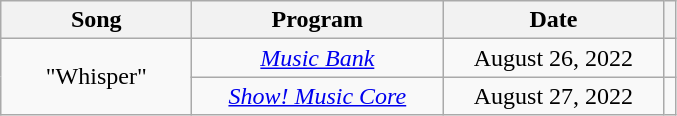<table class="wikitable" style="text-align:center">
<tr>
<th width="120">Song</th>
<th width="160">Program</th>
<th width="140">Date</th>
<th class="unsortable"></th>
</tr>
<tr>
<td rowspan="2">"Whisper"</td>
<td><em><a href='#'>Music Bank</a></em></td>
<td>August 26, 2022</td>
<td></td>
</tr>
<tr>
<td><em><a href='#'>Show! Music Core</a></em></td>
<td>August 27, 2022</td>
<td></td>
</tr>
</table>
